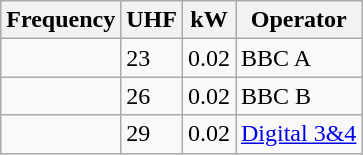<table class="wikitable sortable">
<tr>
<th>Frequency</th>
<th>UHF</th>
<th>kW</th>
<th>Operator</th>
</tr>
<tr>
<td></td>
<td>23</td>
<td>0.02</td>
<td>BBC A</td>
</tr>
<tr>
<td></td>
<td>26</td>
<td>0.02</td>
<td>BBC B</td>
</tr>
<tr>
<td></td>
<td>29</td>
<td>0.02</td>
<td><a href='#'>Digital 3&4</a></td>
</tr>
</table>
